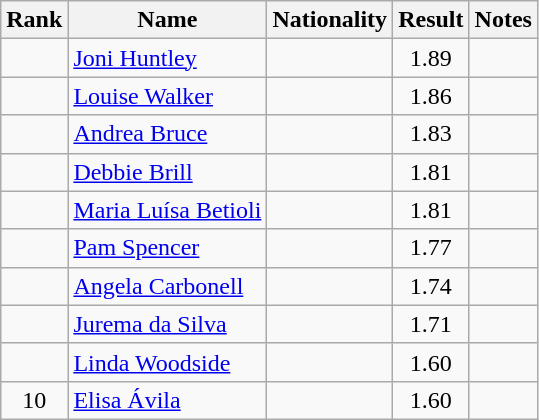<table class="wikitable sortable" style="text-align:center">
<tr>
<th>Rank</th>
<th>Name</th>
<th>Nationality</th>
<th>Result</th>
<th>Notes</th>
</tr>
<tr>
<td></td>
<td align=left><a href='#'>Joni Huntley</a></td>
<td align=left></td>
<td>1.89</td>
<td></td>
</tr>
<tr>
<td></td>
<td align=left><a href='#'>Louise Walker</a></td>
<td align=left></td>
<td>1.86</td>
<td></td>
</tr>
<tr>
<td></td>
<td align=left><a href='#'>Andrea Bruce</a></td>
<td align=left></td>
<td>1.83</td>
<td></td>
</tr>
<tr>
<td></td>
<td align=left><a href='#'>Debbie Brill</a></td>
<td align=left></td>
<td>1.81</td>
<td></td>
</tr>
<tr>
<td></td>
<td align=left><a href='#'>Maria Luísa Betioli</a></td>
<td align=left></td>
<td>1.81</td>
<td></td>
</tr>
<tr>
<td></td>
<td align=left><a href='#'>Pam Spencer</a></td>
<td align=left></td>
<td>1.77</td>
<td></td>
</tr>
<tr>
<td></td>
<td align=left><a href='#'>Angela Carbonell</a></td>
<td align=left></td>
<td>1.74</td>
<td></td>
</tr>
<tr>
<td></td>
<td align=left><a href='#'>Jurema da Silva</a></td>
<td align=left></td>
<td>1.71</td>
<td></td>
</tr>
<tr>
<td></td>
<td align=left><a href='#'>Linda Woodside</a></td>
<td align=left></td>
<td>1.60</td>
<td></td>
</tr>
<tr>
<td>10</td>
<td align=left><a href='#'>Elisa Ávila</a></td>
<td align=left></td>
<td>1.60</td>
<td></td>
</tr>
</table>
